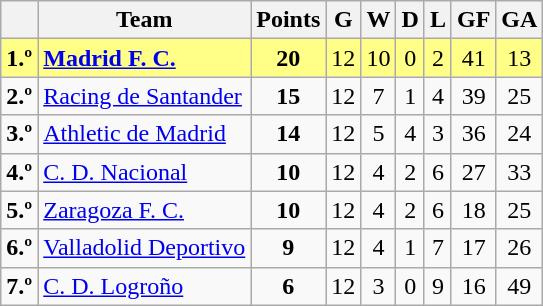<table class="wikitable" style="text-align: center;">
<tr>
<th></th>
<th>Team</th>
<th>Points</th>
<th>G</th>
<th>W</th>
<th>D</th>
<th>L</th>
<th>GF</th>
<th>GA</th>
</tr>
<tr bgcolor="#FFFF88">
<td><strong>1.º</strong></td>
<td align="left"><strong><a href='#'>Madrid F. C.</a></strong></td>
<td><strong>20</strong></td>
<td>12</td>
<td>10</td>
<td>0</td>
<td>2</td>
<td>41</td>
<td>13</td>
</tr>
<tr>
<td><strong>2.º</strong></td>
<td align="left"><a href='#'>Racing de Santander</a></td>
<td><strong>15</strong></td>
<td>12</td>
<td>7</td>
<td>1</td>
<td>4</td>
<td>39</td>
<td>25</td>
</tr>
<tr>
<td><strong>3.º</strong></td>
<td align="left"><a href='#'>Athletic de Madrid</a></td>
<td><strong>14</strong></td>
<td>12</td>
<td>5</td>
<td>4</td>
<td>3</td>
<td>36</td>
<td>24</td>
</tr>
<tr>
<td><strong>4.º</strong></td>
<td align="left"><a href='#'>C. D. Nacional</a></td>
<td><strong>10</strong></td>
<td>12</td>
<td>4</td>
<td>2</td>
<td>6</td>
<td>27</td>
<td>33</td>
</tr>
<tr>
<td><strong>5.º</strong></td>
<td align="left"><a href='#'>Zaragoza F. C.</a></td>
<td><strong>10</strong></td>
<td>12</td>
<td>4</td>
<td>2</td>
<td>6</td>
<td>18</td>
<td>25</td>
</tr>
<tr>
<td><strong>6.º</strong></td>
<td align="left"><a href='#'>Valladolid Deportivo</a></td>
<td><strong>9</strong></td>
<td>12</td>
<td>4</td>
<td>1</td>
<td>7</td>
<td>17</td>
<td>26</td>
</tr>
<tr>
<td><strong>7.º</strong></td>
<td align="left"><a href='#'>C. D. Logroño</a></td>
<td><strong>6</strong></td>
<td>12</td>
<td>3</td>
<td>0</td>
<td>9</td>
<td>16</td>
<td>49</td>
</tr>
</table>
